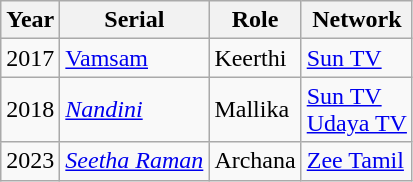<table class="wikitable sortable">
<tr>
<th>Year</th>
<th>Serial</th>
<th>Role</th>
<th>Network</th>
</tr>
<tr>
<td>2017</td>
<td><a href='#'>Vamsam</a></td>
<td>Keerthi</td>
<td><a href='#'>Sun TV</a></td>
</tr>
<tr>
<td>2018</td>
<td><em><a href='#'>Nandini</a></em></td>
<td>Mallika</td>
<td><a href='#'>Sun TV</a> <br> <a href='#'>Udaya TV</a></td>
</tr>
<tr>
<td>2023</td>
<td><em><a href='#'>Seetha Raman</a></em></td>
<td>Archana</td>
<td><a href='#'>Zee Tamil</a></td>
</tr>
</table>
